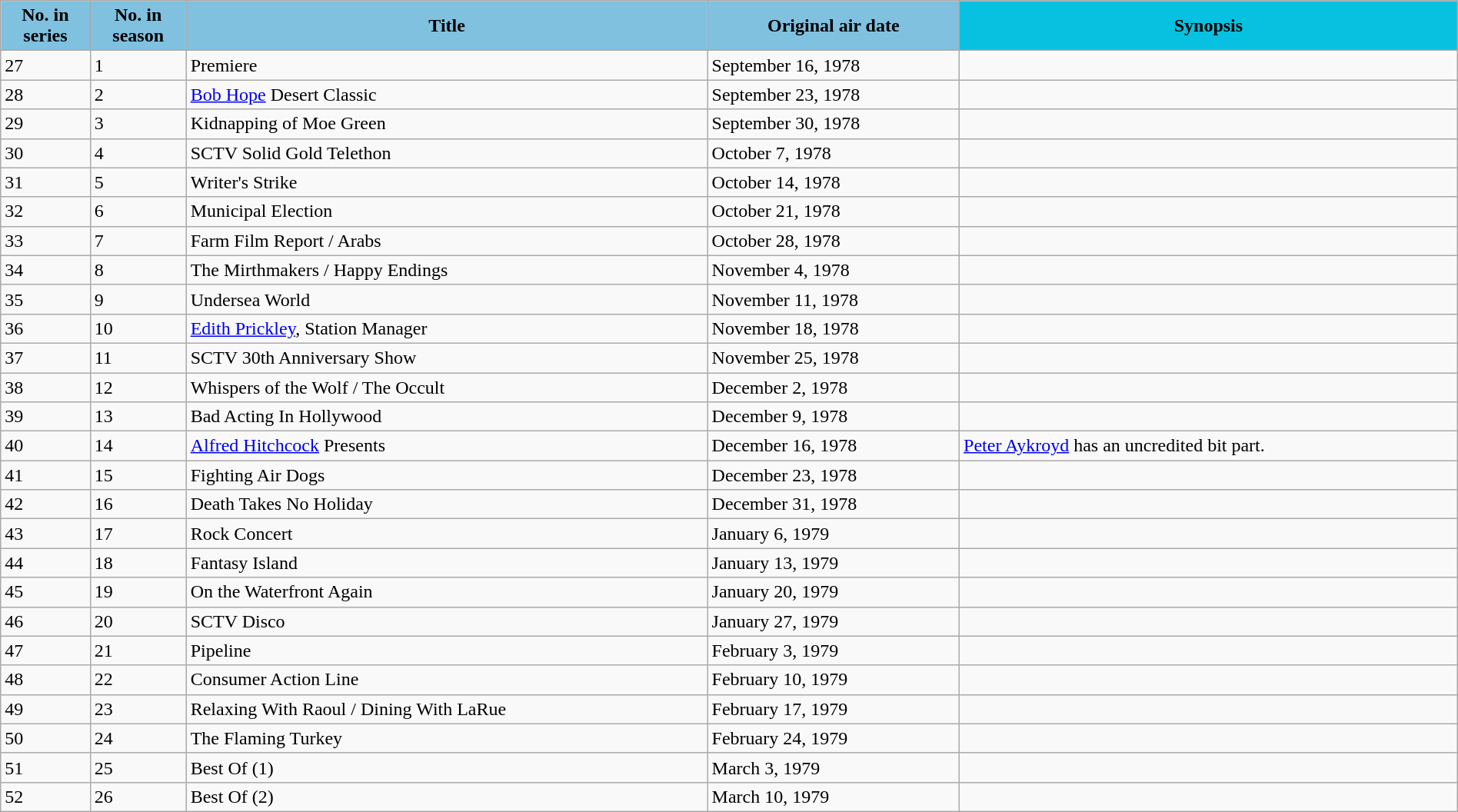<table class="wikitable" style="width:100%; margin:auto;">
<tr style="color:black">
<th scope="col" style="background: #80c1e0;">No. in<br> series</th>
<th scope="col" style="background: #80c1e0;">No. in<br> season</th>
<th scope="col" style="background: #80c1e0;">Title</th>
<th scope="col" style="background: #80c1e0;">Original air date</th>
<th scope="col" style="background: #08c1e0;">Synopsis</th>
</tr>
<tr>
<td>27</td>
<td>1</td>
<td>Premiere</td>
<td>September 16, 1978</td>
<td></td>
</tr>
<tr>
<td>28</td>
<td>2</td>
<td><a href='#'>Bob Hope</a> Desert Classic</td>
<td>September 23, 1978</td>
<td></td>
</tr>
<tr>
<td>29</td>
<td>3</td>
<td>Kidnapping of Moe Green</td>
<td>September 30, 1978</td>
<td></td>
</tr>
<tr>
<td>30</td>
<td>4</td>
<td>SCTV Solid Gold Telethon</td>
<td>October 7, 1978</td>
<td></td>
</tr>
<tr>
<td>31</td>
<td>5</td>
<td>Writer's Strike</td>
<td>October 14, 1978</td>
<td></td>
</tr>
<tr>
<td>32</td>
<td>6</td>
<td>Municipal Election</td>
<td>October 21, 1978</td>
<td></td>
</tr>
<tr>
<td>33</td>
<td>7</td>
<td>Farm Film Report / Arabs</td>
<td>October 28, 1978</td>
<td></td>
</tr>
<tr>
<td>34</td>
<td>8</td>
<td>The Mirthmakers / Happy Endings</td>
<td>November 4, 1978</td>
<td></td>
</tr>
<tr>
<td>35</td>
<td>9</td>
<td>Undersea World</td>
<td>November 11, 1978</td>
<td></td>
</tr>
<tr>
<td>36</td>
<td>10</td>
<td><a href='#'>Edith Prickley</a>, Station Manager</td>
<td>November 18, 1978</td>
<td></td>
</tr>
<tr>
<td>37</td>
<td>11</td>
<td>SCTV 30th Anniversary Show</td>
<td>November 25, 1978</td>
<td></td>
</tr>
<tr>
<td>38</td>
<td>12</td>
<td>Whispers of the Wolf / The Occult</td>
<td>December 2, 1978</td>
<td></td>
</tr>
<tr>
<td>39</td>
<td>13</td>
<td>Bad Acting In Hollywood</td>
<td>December 9, 1978</td>
<td></td>
</tr>
<tr>
<td>40</td>
<td>14</td>
<td><a href='#'>Alfred Hitchcock</a> Presents</td>
<td>December 16, 1978</td>
<td><a href='#'>Peter Aykroyd</a> has an uncredited bit part.</td>
</tr>
<tr>
<td>41</td>
<td>15</td>
<td>Fighting Air Dogs</td>
<td>December 23, 1978</td>
<td></td>
</tr>
<tr>
<td>42</td>
<td>16</td>
<td>Death Takes No Holiday</td>
<td>December 31, 1978</td>
<td></td>
</tr>
<tr>
<td>43</td>
<td>17</td>
<td>Rock Concert</td>
<td>January 6, 1979</td>
<td></td>
</tr>
<tr>
<td>44</td>
<td>18</td>
<td>Fantasy Island</td>
<td>January 13, 1979</td>
<td></td>
</tr>
<tr>
<td>45</td>
<td>19</td>
<td>On the Waterfront Again</td>
<td>January 20, 1979</td>
<td></td>
</tr>
<tr>
<td>46</td>
<td>20</td>
<td>SCTV Disco</td>
<td>January 27, 1979</td>
<td></td>
</tr>
<tr>
<td>47</td>
<td>21</td>
<td>Pipeline</td>
<td>February 3, 1979</td>
<td></td>
</tr>
<tr>
<td>48</td>
<td>22</td>
<td>Consumer Action Line</td>
<td>February 10, 1979</td>
<td></td>
</tr>
<tr>
<td>49</td>
<td>23</td>
<td>Relaxing With Raoul / Dining With LaRue</td>
<td>February 17, 1979</td>
<td></td>
</tr>
<tr>
<td>50</td>
<td>24</td>
<td>The Flaming Turkey</td>
<td>February 24, 1979</td>
<td></td>
</tr>
<tr>
<td>51</td>
<td>25</td>
<td>Best Of (1)</td>
<td>March 3, 1979</td>
<td></td>
</tr>
<tr>
<td>52</td>
<td>26</td>
<td>Best Of (2)</td>
<td>March 10, 1979</td>
<td></td>
</tr>
</table>
